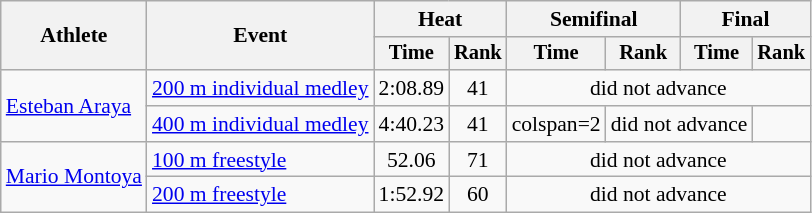<table class=wikitable style="font-size:90%">
<tr>
<th rowspan="2">Athlete</th>
<th rowspan="2">Event</th>
<th colspan="2">Heat</th>
<th colspan="2">Semifinal</th>
<th colspan="2">Final</th>
</tr>
<tr style="font-size:95%">
<th>Time</th>
<th>Rank</th>
<th>Time</th>
<th>Rank</th>
<th>Time</th>
<th>Rank</th>
</tr>
<tr align=center>
<td align=left rowspan=2><a href='#'>Esteban Araya</a></td>
<td align=left><a href='#'>200 m individual medley</a></td>
<td>2:08.89</td>
<td>41</td>
<td colspan=4>did not advance</td>
</tr>
<tr align=center>
<td align=left><a href='#'>400 m individual medley</a></td>
<td>4:40.23</td>
<td>41</td>
<td>colspan=2 </td>
<td colspan=2>did not advance</td>
</tr>
<tr align=center>
<td align=left rowspan=2><a href='#'>Mario Montoya</a></td>
<td align=left><a href='#'>100 m freestyle</a></td>
<td>52.06</td>
<td>71</td>
<td colspan=4>did not advance</td>
</tr>
<tr align=center>
<td align=left><a href='#'>200 m freestyle</a></td>
<td>1:52.92</td>
<td>60</td>
<td colspan=4>did not advance</td>
</tr>
</table>
